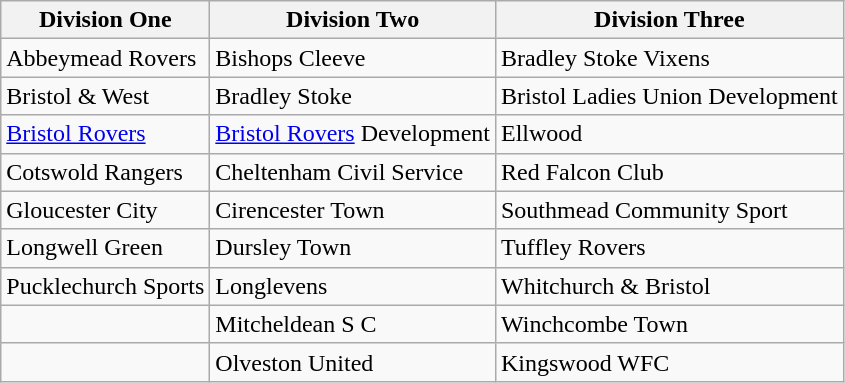<table class=wikitable>
<tr>
<th>Division One</th>
<th>Division Two</th>
<th>Division Three</th>
</tr>
<tr>
<td>Abbeymead Rovers</td>
<td>Bishops Cleeve</td>
<td>Bradley Stoke Vixens</td>
</tr>
<tr>
<td>Bristol & West</td>
<td>Bradley Stoke</td>
<td>Bristol Ladies Union Development</td>
</tr>
<tr>
<td><a href='#'>Bristol Rovers</a></td>
<td><a href='#'>Bristol Rovers</a> Development</td>
<td>Ellwood</td>
</tr>
<tr>
<td>Cotswold Rangers</td>
<td>Cheltenham Civil Service</td>
<td>Red Falcon Club</td>
</tr>
<tr>
<td>Gloucester City</td>
<td>Cirencester Town</td>
<td>Southmead Community Sport</td>
</tr>
<tr>
<td>Longwell Green</td>
<td>Dursley Town</td>
<td>Tuffley Rovers</td>
</tr>
<tr>
<td>Pucklechurch Sports</td>
<td>Longlevens</td>
<td>Whitchurch & Bristol</td>
</tr>
<tr>
<td></td>
<td>Mitcheldean S C</td>
<td>Winchcombe Town</td>
</tr>
<tr>
<td></td>
<td>Olveston United</td>
<td>Kingswood WFC</td>
</tr>
</table>
